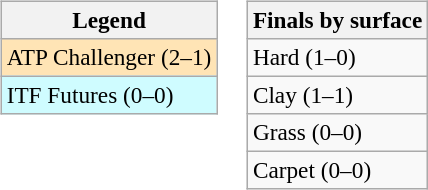<table>
<tr valign=top>
<td><br><table class=wikitable style=font-size:97%>
<tr>
<th>Legend</th>
</tr>
<tr bgcolor=moccasin>
<td>ATP Challenger (2–1)</td>
</tr>
<tr bgcolor=cffcff>
<td>ITF Futures (0–0)</td>
</tr>
</table>
</td>
<td><br><table class=wikitable style=font-size:97%>
<tr>
<th>Finals by surface</th>
</tr>
<tr>
<td>Hard (1–0)</td>
</tr>
<tr>
<td>Clay (1–1)</td>
</tr>
<tr>
<td>Grass (0–0)</td>
</tr>
<tr>
<td>Carpet (0–0)</td>
</tr>
</table>
</td>
</tr>
</table>
